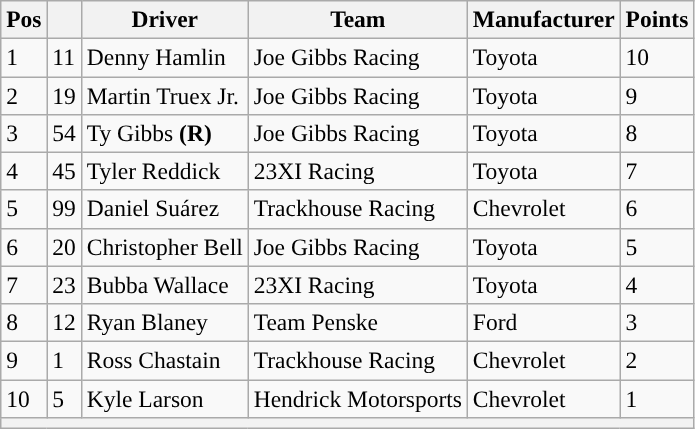<table class="wikitable" style="font-size:98%">
<tr>
<th>Pos</th>
<th></th>
<th>Driver</th>
<th>Team</th>
<th>Manufacturer</th>
<th>Points</th>
</tr>
<tr>
<td>1</td>
<td>11</td>
<td>Denny Hamlin</td>
<td>Joe Gibbs Racing</td>
<td>Toyota</td>
<td>10</td>
</tr>
<tr>
<td>2</td>
<td>19</td>
<td>Martin Truex Jr.</td>
<td>Joe Gibbs Racing</td>
<td>Toyota</td>
<td>9</td>
</tr>
<tr>
<td>3</td>
<td>54</td>
<td>Ty Gibbs <strong>(R)</strong></td>
<td>Joe Gibbs Racing</td>
<td>Toyota</td>
<td>8</td>
</tr>
<tr>
<td>4</td>
<td>45</td>
<td>Tyler Reddick</td>
<td>23XI Racing</td>
<td>Toyota</td>
<td>7</td>
</tr>
<tr>
<td>5</td>
<td>99</td>
<td>Daniel Suárez</td>
<td>Trackhouse Racing</td>
<td>Chevrolet</td>
<td>6</td>
</tr>
<tr>
<td>6</td>
<td>20</td>
<td>Christopher Bell</td>
<td>Joe Gibbs Racing</td>
<td>Toyota</td>
<td>5</td>
</tr>
<tr>
<td>7</td>
<td>23</td>
<td>Bubba Wallace</td>
<td>23XI Racing</td>
<td>Toyota</td>
<td>4</td>
</tr>
<tr>
<td>8</td>
<td>12</td>
<td>Ryan Blaney</td>
<td>Team Penske</td>
<td>Ford</td>
<td>3</td>
</tr>
<tr>
<td>9</td>
<td>1</td>
<td>Ross Chastain</td>
<td>Trackhouse Racing</td>
<td>Chevrolet</td>
<td>2</td>
</tr>
<tr>
<td>10</td>
<td>5</td>
<td>Kyle Larson</td>
<td>Hendrick Motorsports</td>
<td>Chevrolet</td>
<td>1</td>
</tr>
<tr>
<th colspan="6"></th>
</tr>
</table>
